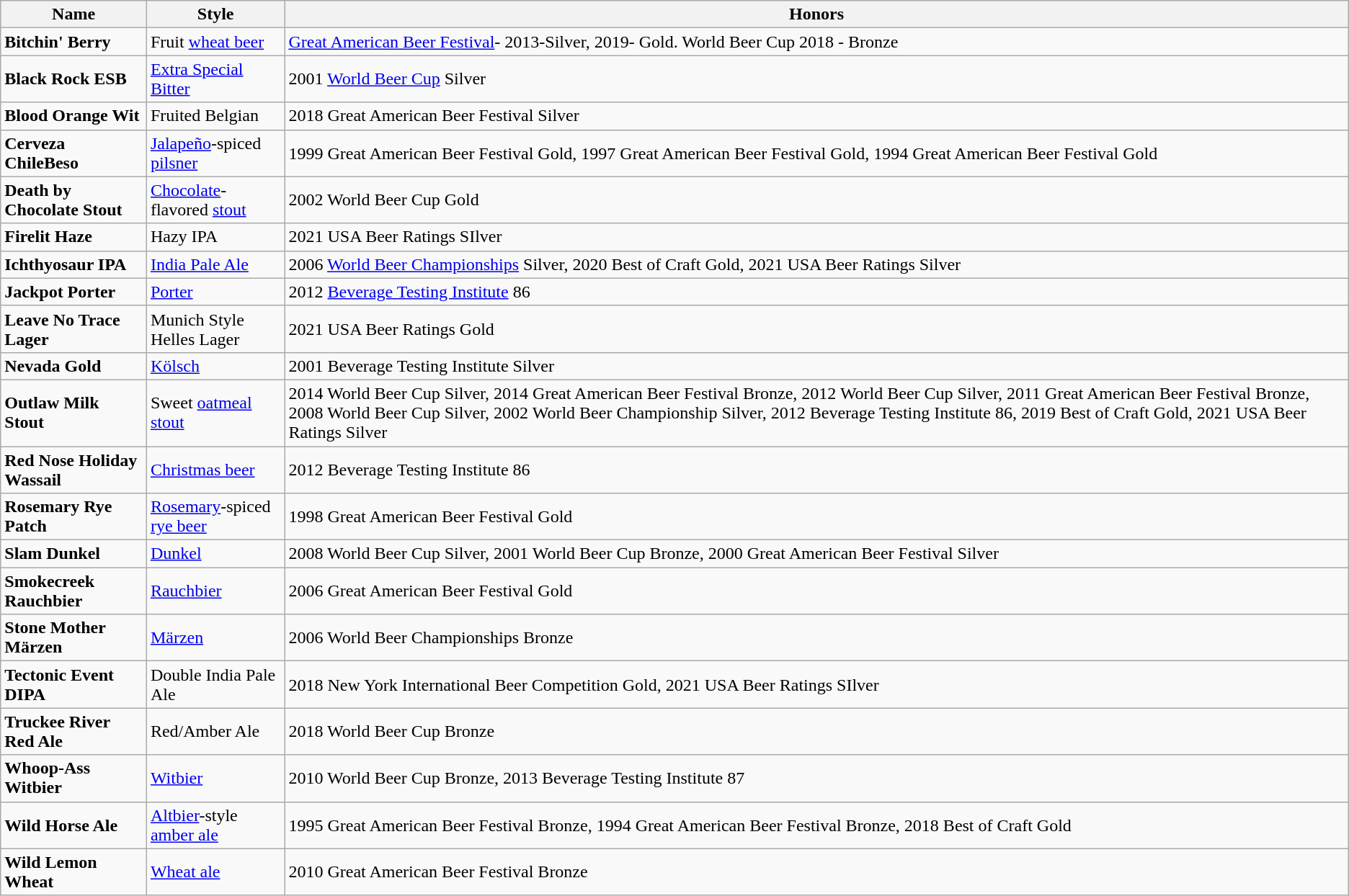<table class="wikitable sortable">
<tr>
<th>Name</th>
<th>Style</th>
<th>Honors</th>
</tr>
<tr>
<td><strong>Bitchin' Berry</strong></td>
<td>Fruit <a href='#'>wheat beer</a></td>
<td><a href='#'>Great American Beer Festival</a>- 2013-Silver, 2019- Gold.   World Beer Cup 2018 - Bronze</td>
</tr>
<tr>
<td><strong>Black Rock ESB</strong></td>
<td><a href='#'>Extra Special Bitter</a></td>
<td>2001 <a href='#'>World Beer Cup</a> Silver</td>
</tr>
<tr>
<td><strong>Blood Orange Wit</strong></td>
<td>Fruited Belgian</td>
<td>2018 Great American Beer Festival Silver</td>
</tr>
<tr>
<td><strong>Cerveza ChileBeso</strong></td>
<td><a href='#'>Jalapeño</a>-spiced <a href='#'>pilsner</a></td>
<td>1999 Great American Beer Festival Gold, 1997 Great American Beer Festival Gold, 1994 Great American Beer Festival Gold</td>
</tr>
<tr>
<td><strong>Death by Chocolate Stout</strong></td>
<td><a href='#'>Chocolate</a>-flavored <a href='#'>stout</a></td>
<td>2002 World Beer Cup Gold</td>
</tr>
<tr>
<td><strong>Firelit Haze</strong></td>
<td>Hazy IPA</td>
<td>2021 USA Beer Ratings SIlver</td>
</tr>
<tr>
<td><strong>Ichthyosaur IPA</strong></td>
<td><a href='#'>India Pale Ale</a></td>
<td>2006 <a href='#'>World Beer Championships</a> Silver, 2020 Best of Craft Gold, 2021 USA Beer Ratings Silver</td>
</tr>
<tr>
<td><strong>Jackpot Porter</strong></td>
<td><a href='#'>Porter</a></td>
<td>2012 <a href='#'>Beverage Testing Institute</a> 86</td>
</tr>
<tr>
<td><strong>Leave No Trace Lager</strong></td>
<td>Munich Style Helles Lager</td>
<td>2021 USA Beer Ratings Gold</td>
</tr>
<tr>
<td><strong>Nevada Gold</strong></td>
<td><a href='#'>Kölsch</a></td>
<td>2001 Beverage Testing Institute Silver</td>
</tr>
<tr>
<td><strong>Outlaw Milk Stout</strong></td>
<td>Sweet <a href='#'>oatmeal stout</a></td>
<td>2014 World Beer Cup Silver, 2014 Great American Beer Festival Bronze, 2012 World Beer Cup Silver, 2011 Great American Beer Festival Bronze, 2008 World Beer Cup Silver, 2002 World Beer Championship Silver, 2012 Beverage Testing Institute 86, 2019 Best of Craft Gold, 2021 USA Beer Ratings Silver</td>
</tr>
<tr>
<td><strong>Red Nose Holiday Wassail</strong></td>
<td><a href='#'>Christmas beer</a></td>
<td>2012 Beverage Testing Institute 86</td>
</tr>
<tr>
<td><strong>Rosemary Rye Patch</strong></td>
<td><a href='#'>Rosemary</a>-spiced <a href='#'>rye beer</a></td>
<td>1998 Great American Beer Festival Gold</td>
</tr>
<tr>
<td><strong>Slam Dunkel</strong></td>
<td><a href='#'>Dunkel</a></td>
<td>2008 World Beer Cup Silver, 2001 World Beer Cup Bronze, 2000 Great American Beer Festival Silver</td>
</tr>
<tr>
<td><strong>Smokecreek Rauchbier</strong></td>
<td><a href='#'>Rauchbier</a></td>
<td>2006 Great American Beer Festival Gold</td>
</tr>
<tr>
<td><strong>Stone Mother Märzen</strong></td>
<td><a href='#'>Märzen</a></td>
<td>2006 World Beer Championships Bronze</td>
</tr>
<tr>
<td><strong>Tectonic Event DIPA</strong></td>
<td>Double India Pale Ale</td>
<td>2018 New York International Beer Competition Gold, 2021 USA Beer Ratings SIlver</td>
</tr>
<tr>
<td><strong>Truckee River Red Ale</strong></td>
<td>Red/Amber Ale</td>
<td>2018 World Beer Cup Bronze</td>
</tr>
<tr>
<td><strong>Whoop-Ass Witbier</strong></td>
<td><a href='#'>Witbier</a></td>
<td>2010 World Beer Cup Bronze, 2013 Beverage Testing Institute 87</td>
</tr>
<tr>
<td><strong>Wild Horse Ale</strong></td>
<td><a href='#'>Altbier</a>-style <a href='#'>amber ale</a></td>
<td>1995 Great American Beer Festival Bronze, 1994 Great American Beer Festival Bronze, 2018 Best of Craft Gold</td>
</tr>
<tr>
<td><strong>Wild Lemon Wheat</strong></td>
<td><a href='#'>Wheat ale</a></td>
<td>2010 Great American Beer Festival Bronze</td>
</tr>
</table>
